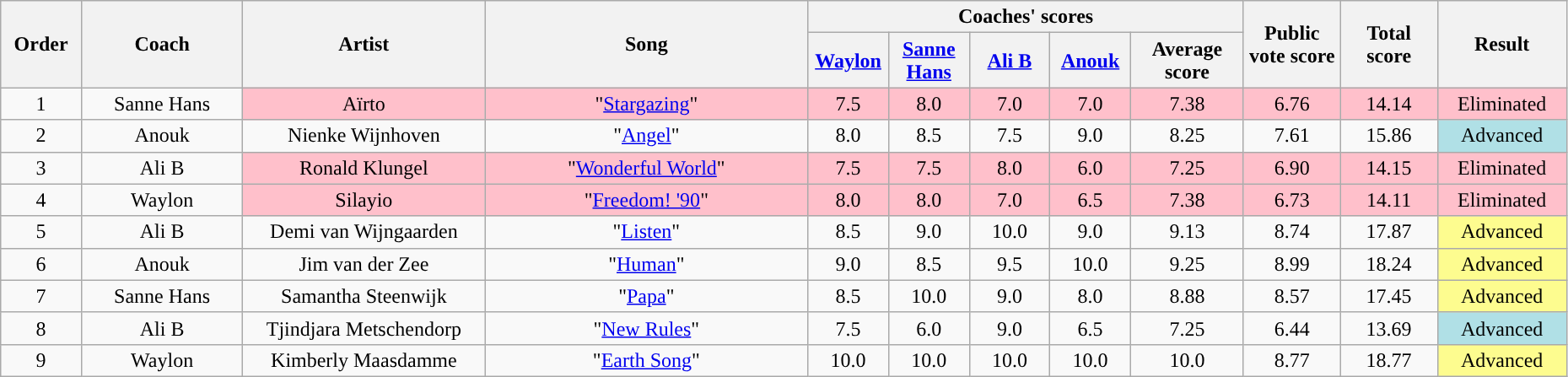<table class="wikitable" style="text-align:center; width:98%;">
<tr>
<th scope="col" rowspan="2" style="width:05%;">Order</th>
<th scope="col" rowspan="2" style="width:10%;">Coach</th>
<th scope="col" rowspan="2" style="width:15%;">Artist</th>
<th scope="col" rowspan="2" style="width:20%;">Song</th>
<th scope="col" colspan="5" style="width:20%;">Coaches' scores</th>
<th scope="col" rowspan="2" style="width:6%;">Public vote score</th>
<th scope="col" rowspan="2" style="width:6%;">Total score</th>
<th scope="col" rowspan="2" style="width:8%;">Result</th>
</tr>
<tr>
<th style="width:5%;"><a href='#'>Waylon</a></th>
<th style="width:5%;"><a href='#'>Sanne Hans</a></th>
<th nowrap style="width:5%;"><a href='#'>Ali B</a></th>
<th style="width:5%;"><a href='#'>Anouk</a></th>
<th style="width:7%;">Average score</th>
</tr>
<tr>
<td>1</td>
<td>Sanne Hans</td>
<td style="background:pink">Aïrto</td>
<td style="background:pink">"<a href='#'>Stargazing</a>"</td>
<td style="background:pink">7.5</td>
<td style="background:pink">8.0</td>
<td style="background:pink">7.0</td>
<td style="background:pink">7.0</td>
<td style="background:pink">7.38</td>
<td style="background:pink">6.76</td>
<td style="background:pink">14.14</td>
<td style="background:pink">Eliminated</td>
</tr>
<tr>
<td>2</td>
<td>Anouk</td>
<td>Nienke Wijnhoven</td>
<td>"<a href='#'>Angel</a>"</td>
<td>8.0</td>
<td>8.5</td>
<td>7.5</td>
<td>9.0</td>
<td>8.25</td>
<td>7.61</td>
<td>15.86</td>
<td style="background:#B0E0E6">Advanced</td>
</tr>
<tr>
<td>3</td>
<td>Ali B</td>
<td style="background:pink">Ronald Klungel</td>
<td style="background:pink">"<a href='#'>Wonderful World</a>"</td>
<td style="background:pink">7.5</td>
<td style="background:pink">7.5</td>
<td style="background:pink">8.0</td>
<td style="background:pink">6.0</td>
<td style="background:pink">7.25</td>
<td style="background:pink">6.90</td>
<td style="background:pink">14.15</td>
<td style="background:pink">Eliminated</td>
</tr>
<tr>
<td>4</td>
<td>Waylon</td>
<td style="background:pink">Silayio</td>
<td style="background:pink">"<a href='#'>Freedom! '90</a>"</td>
<td style="background:pink">8.0</td>
<td style="background:pink">8.0</td>
<td style="background:pink">7.0</td>
<td style="background:pink">6.5</td>
<td style="background:pink">7.38</td>
<td style="background:pink">6.73</td>
<td style="background:pink">14.11</td>
<td style="background:pink">Eliminated</td>
</tr>
<tr>
<td>5</td>
<td>Ali B</td>
<td>Demi van Wijngaarden</td>
<td>"<a href='#'>Listen</a>"</td>
<td>8.5</td>
<td>9.0</td>
<td>10.0</td>
<td>9.0</td>
<td>9.13</td>
<td>8.74</td>
<td>17.87</td>
<td style="background:#fdfc8f;">Advanced</td>
</tr>
<tr>
<td>6</td>
<td>Anouk</td>
<td>Jim van der Zee</td>
<td>"<a href='#'>Human</a>"</td>
<td>9.0</td>
<td>8.5</td>
<td>9.5</td>
<td>10.0</td>
<td>9.25</td>
<td>8.99</td>
<td>18.24</td>
<td style="background:#fdfc8f;">Advanced</td>
</tr>
<tr>
<td>7</td>
<td>Sanne Hans</td>
<td>Samantha Steenwijk</td>
<td>"<a href='#'>Papa</a>"</td>
<td>8.5</td>
<td>10.0</td>
<td>9.0</td>
<td>8.0</td>
<td>8.88</td>
<td>8.57</td>
<td>17.45</td>
<td style="background:#fdfc8f;">Advanced</td>
</tr>
<tr>
<td>8</td>
<td>Ali B</td>
<td>Tjindjara Metschendorp</td>
<td>"<a href='#'>New Rules</a>"</td>
<td>7.5</td>
<td>6.0</td>
<td>9.0</td>
<td>6.5</td>
<td>7.25</td>
<td>6.44</td>
<td>13.69</td>
<td style="background:#B0E0E6">Advanced</td>
</tr>
<tr>
<td>9</td>
<td>Waylon</td>
<td>Kimberly Maasdamme</td>
<td>"<a href='#'>Earth Song</a>"</td>
<td>10.0</td>
<td>10.0</td>
<td>10.0</td>
<td>10.0</td>
<td>10.0</td>
<td>8.77</td>
<td>18.77</td>
<td style="background:#fdfc8f;">Advanced</td>
</tr>
</table>
